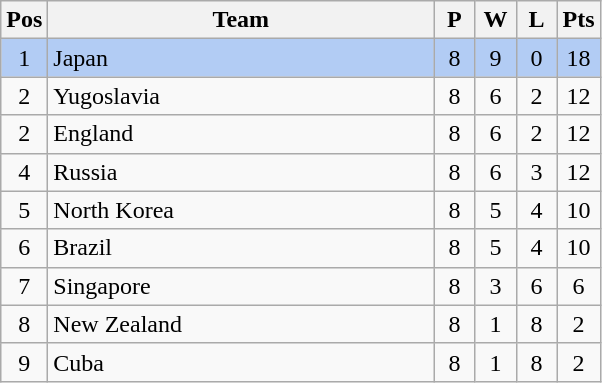<table class="wikitable" style="font-size: 100%">
<tr>
<th width=15>Pos</th>
<th width=250>Team</th>
<th width=20>P</th>
<th width=20>W</th>
<th width=20>L</th>
<th width=20>Pts</th>
</tr>
<tr align=center style="background: #b2ccf4;">
<td>1</td>
<td align="left"> Japan</td>
<td>8</td>
<td>9</td>
<td>0</td>
<td>18</td>
</tr>
<tr align=center>
<td>2</td>
<td align="left"> Yugoslavia</td>
<td>8</td>
<td>6</td>
<td>2</td>
<td>12</td>
</tr>
<tr align=center>
<td>2</td>
<td align="left"> England</td>
<td>8</td>
<td>6</td>
<td>2</td>
<td>12</td>
</tr>
<tr align=center>
<td>4</td>
<td align="left"> Russia</td>
<td>8</td>
<td>6</td>
<td>3</td>
<td>12</td>
</tr>
<tr align=center>
<td>5</td>
<td align="left"> North Korea</td>
<td>8</td>
<td>5</td>
<td>4</td>
<td>10</td>
</tr>
<tr align=center>
<td>6</td>
<td align="left"> Brazil</td>
<td>8</td>
<td>5</td>
<td>4</td>
<td>10</td>
</tr>
<tr align=center>
<td>7</td>
<td align="left"> Singapore</td>
<td>8</td>
<td>3</td>
<td>6</td>
<td>6</td>
</tr>
<tr align=center>
<td>8</td>
<td align="left"> New Zealand</td>
<td>8</td>
<td>1</td>
<td>8</td>
<td>2</td>
</tr>
<tr align=center>
<td>9</td>
<td align="left"> Cuba</td>
<td>8</td>
<td>1</td>
<td>8</td>
<td>2</td>
</tr>
</table>
